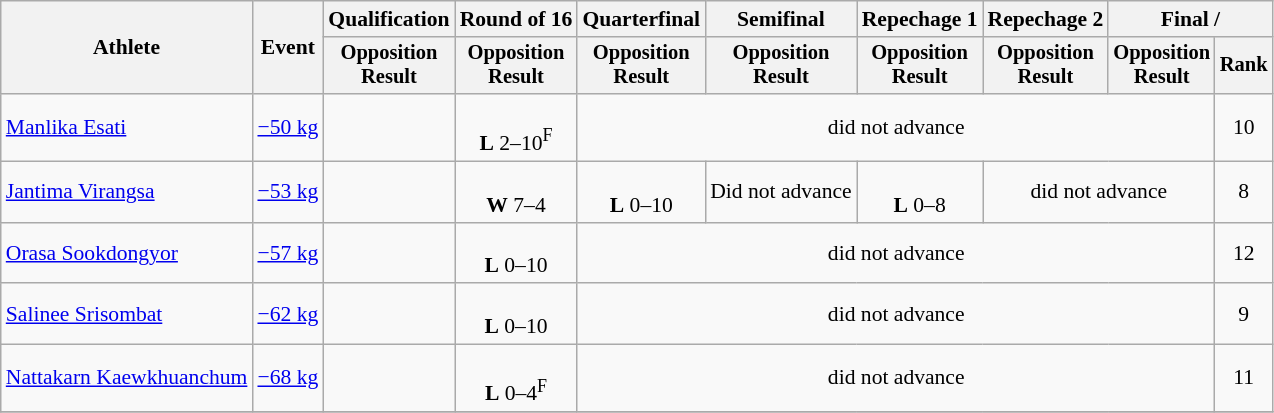<table class="wikitable" style="font-size:90%">
<tr>
<th rowspan=2>Athlete</th>
<th rowspan=2>Event</th>
<th>Qualification</th>
<th>Round of 16</th>
<th>Quarterfinal</th>
<th>Semifinal</th>
<th>Repechage 1</th>
<th>Repechage 2</th>
<th colspan=2>Final / </th>
</tr>
<tr style="font-size: 95%">
<th>Opposition<br>Result</th>
<th>Opposition<br>Result</th>
<th>Opposition<br>Result</th>
<th>Opposition<br>Result</th>
<th>Opposition<br>Result</th>
<th>Opposition<br>Result</th>
<th>Opposition<br>Result</th>
<th>Rank</th>
</tr>
<tr align=center>
<td align=left><a href='#'>Manlika Esati</a></td>
<td align=left><a href='#'>−50 kg</a></td>
<td></td>
<td> <br><strong>L</strong> 2–10<sup>F</sup></td>
<td colspan=5>did not advance</td>
<td>10</td>
</tr>
<tr align=center>
<td align=left><a href='#'>Jantima Virangsa</a></td>
<td align=left><a href='#'>−53 kg</a></td>
<td></td>
<td> <br><strong>W</strong> 7–4</td>
<td> <br><strong>L</strong> 0–10</td>
<td>Did not advance</td>
<td> <br><strong>L</strong> 0–8</td>
<td colspan=2>did not advance</td>
<td>8</td>
</tr>
<tr align=center>
<td align=left><a href='#'>Orasa Sookdongyor</a></td>
<td align=left><a href='#'>−57 kg</a></td>
<td></td>
<td> <br><strong>L</strong> 0–10</td>
<td colspan=5>did not advance</td>
<td>12</td>
</tr>
<tr align=center>
<td align=left><a href='#'>Salinee Srisombat</a></td>
<td align=left><a href='#'>−62 kg</a></td>
<td></td>
<td> <br><strong>L</strong> 0–10</td>
<td colspan=5>did not advance</td>
<td>9</td>
</tr>
<tr align=center>
<td align=left><a href='#'>Nattakarn Kaewkhuanchum</a></td>
<td align=left><a href='#'>−68 kg</a></td>
<td></td>
<td> <br><strong>L</strong> 0–4<sup>F</sup></td>
<td colspan=5>did not advance</td>
<td>11</td>
</tr>
<tr align=center>
</tr>
</table>
